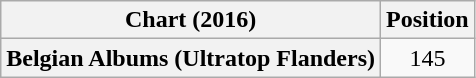<table class="wikitable plainrowheaders" style="text-align:center">
<tr>
<th scope="col">Chart (2016)</th>
<th scope="col">Position</th>
</tr>
<tr>
<th scope="row">Belgian Albums (Ultratop Flanders)</th>
<td>145</td>
</tr>
</table>
